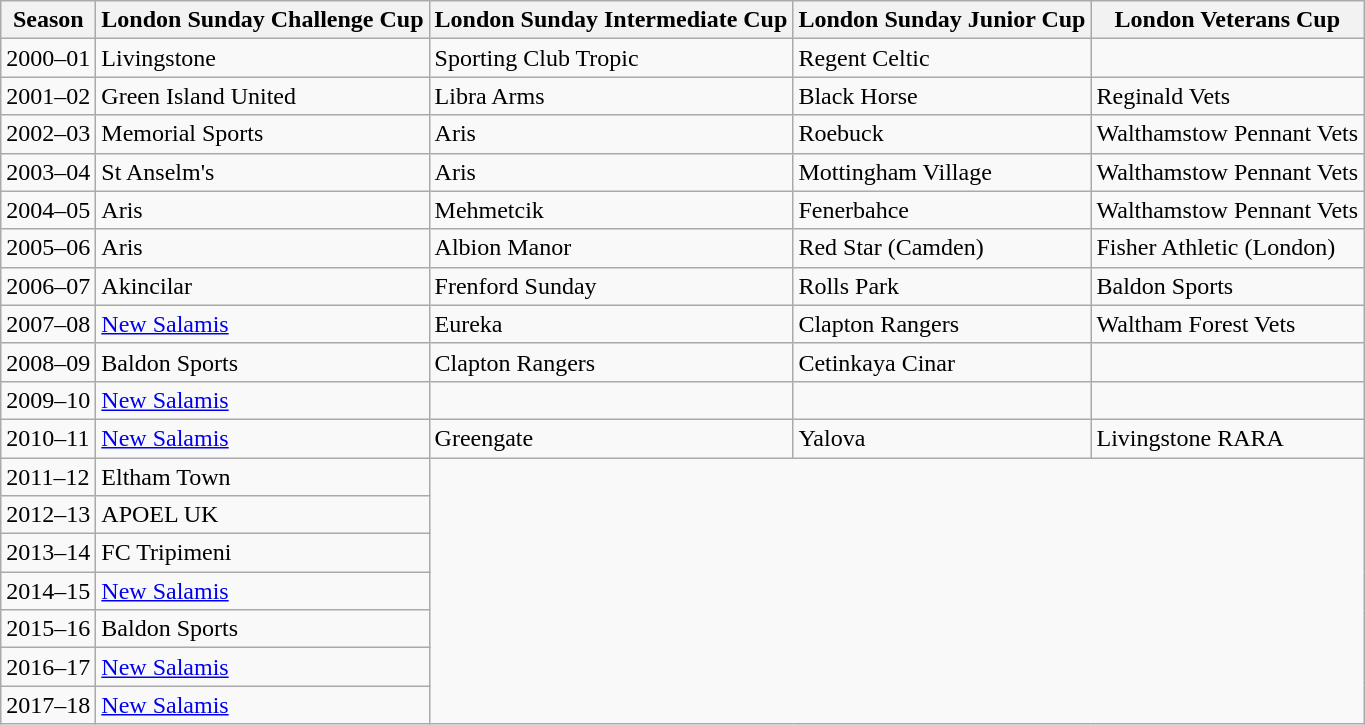<table class="wikitable" style="textalign-center">
<tr>
<th>Season</th>
<th>London Sunday Challenge Cup</th>
<th>London Sunday Intermediate Cup</th>
<th>London Sunday Junior Cup</th>
<th>London Veterans Cup</th>
</tr>
<tr>
<td>2000–01</td>
<td>Livingstone</td>
<td>Sporting Club Tropic</td>
<td>Regent Celtic</td>
<td></td>
</tr>
<tr>
<td>2001–02</td>
<td>Green Island United</td>
<td>Libra Arms</td>
<td>Black Horse</td>
<td>Reginald Vets</td>
</tr>
<tr>
<td>2002–03</td>
<td>Memorial Sports</td>
<td>Aris</td>
<td>Roebuck</td>
<td>Walthamstow Pennant Vets</td>
</tr>
<tr>
<td>2003–04</td>
<td>St Anselm's</td>
<td>Aris</td>
<td>Mottingham Village</td>
<td>Walthamstow Pennant Vets</td>
</tr>
<tr>
<td>2004–05</td>
<td>Aris</td>
<td>Mehmetcik</td>
<td>Fenerbahce</td>
<td>Walthamstow Pennant Vets</td>
</tr>
<tr>
<td>2005–06</td>
<td>Aris</td>
<td>Albion Manor</td>
<td>Red Star (Camden)</td>
<td>Fisher Athletic (London)</td>
</tr>
<tr>
<td>2006–07</td>
<td>Akincilar</td>
<td>Frenford Sunday</td>
<td>Rolls Park</td>
<td>Baldon Sports</td>
</tr>
<tr>
<td>2007–08</td>
<td><a href='#'>New Salamis</a></td>
<td>Eureka</td>
<td>Clapton Rangers</td>
<td>Waltham Forest Vets</td>
</tr>
<tr>
<td>2008–09</td>
<td>Baldon Sports</td>
<td>Clapton Rangers</td>
<td>Cetinkaya Cinar</td>
<td></td>
</tr>
<tr>
<td>2009–10</td>
<td><a href='#'>New Salamis</a></td>
<td></td>
<td></td>
<td></td>
</tr>
<tr>
<td>2010–11</td>
<td><a href='#'>New Salamis</a></td>
<td>Greengate</td>
<td>Yalova</td>
<td>Livingstone RARA</td>
</tr>
<tr>
<td>2011–12</td>
<td>Eltham Town</td>
</tr>
<tr>
<td>2012–13</td>
<td>APOEL UK</td>
</tr>
<tr>
<td>2013–14</td>
<td>FC Tripimeni</td>
</tr>
<tr>
<td>2014–15</td>
<td><a href='#'>New Salamis</a></td>
</tr>
<tr>
<td>2015–16</td>
<td>Baldon Sports</td>
</tr>
<tr>
<td>2016–17</td>
<td><a href='#'>New Salamis</a></td>
</tr>
<tr>
<td>2017–18</td>
<td><a href='#'>New Salamis</a></td>
</tr>
</table>
